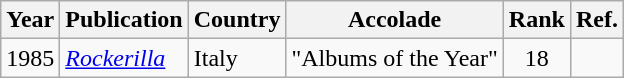<table class="wikitable sortable" style="margin:0em 1em 1em 0pt">
<tr>
<th>Year</th>
<th>Publication</th>
<th>Country</th>
<th>Accolade</th>
<th>Rank</th>
<th class=unsortable>Ref.</th>
</tr>
<tr>
<td align=center>1985</td>
<td><em><a href='#'>Rockerilla</a></em></td>
<td>Italy</td>
<td>"Albums of the Year"</td>
<td align=center>18</td>
<td></td>
</tr>
</table>
